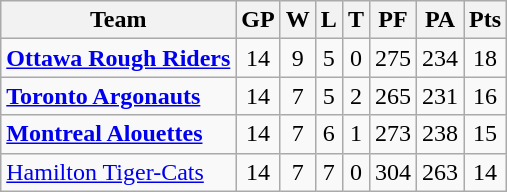<table class="wikitable">
<tr>
<th>Team</th>
<th>GP</th>
<th>W</th>
<th>L</th>
<th>T</th>
<th>PF</th>
<th>PA</th>
<th>Pts</th>
</tr>
<tr align="center">
<td align="left"><strong><a href='#'>Ottawa Rough Riders</a></strong></td>
<td>14</td>
<td>9</td>
<td>5</td>
<td>0</td>
<td>275</td>
<td>234</td>
<td>18</td>
</tr>
<tr align="center">
<td align="left"><strong><a href='#'>Toronto Argonauts</a></strong></td>
<td>14</td>
<td>7</td>
<td>5</td>
<td>2</td>
<td>265</td>
<td>231</td>
<td>16</td>
</tr>
<tr align="center">
<td align="left"><strong><a href='#'>Montreal Alouettes</a></strong></td>
<td>14</td>
<td>7</td>
<td>6</td>
<td>1</td>
<td>273</td>
<td>238</td>
<td>15</td>
</tr>
<tr align="center">
<td align="left"><a href='#'>Hamilton Tiger-Cats</a></td>
<td>14</td>
<td>7</td>
<td>7</td>
<td>0</td>
<td>304</td>
<td>263</td>
<td>14</td>
</tr>
</table>
